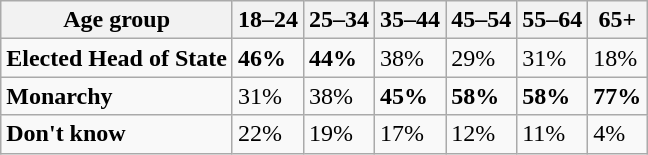<table class="wikitable">
<tr>
<th>Age group</th>
<th>18–24</th>
<th>25–34</th>
<th>35–44</th>
<th>45–54</th>
<th>55–64</th>
<th>65+</th>
</tr>
<tr>
<td><strong>Elected Head of State</strong></td>
<td><strong>46%</strong></td>
<td><strong>44%</strong></td>
<td>38%</td>
<td>29%</td>
<td>31%</td>
<td>18%</td>
</tr>
<tr>
<td><strong>Monarchy</strong></td>
<td>31%</td>
<td>38%</td>
<td><strong>45%</strong></td>
<td><strong>58%</strong></td>
<td><strong>58%</strong></td>
<td><strong>77%</strong></td>
</tr>
<tr>
<td><strong>Don't know</strong></td>
<td>22%</td>
<td>19%</td>
<td>17%</td>
<td>12%</td>
<td>11%</td>
<td>4%</td>
</tr>
</table>
